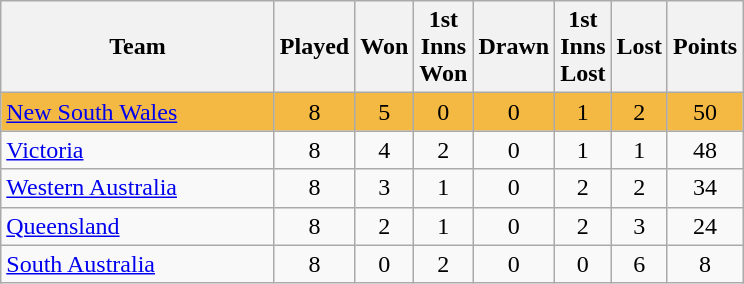<table class="wikitable" style="text-align:center;">
<tr>
<th width=175>Team</th>
<th style="width:30px;" abbr="Played">Played</th>
<th style="width:30px;" abbr="Won">Won</th>
<th style="width:30px;" abbr="1stWon">1st Inns Won</th>
<th style="width:30px;" abbr="Drawn">Drawn</th>
<th style="width:30px;" abbr="1stLost">1st Inns Lost</th>
<th style="width:30px;" abbr="Lost">Lost</th>
<th style="width:30px;" abbr="Points">Points</th>
</tr>
<tr style="background:#f4b942;">
<td style="text-align:left;"><a href='#'>New South Wales</a></td>
<td>8</td>
<td>5</td>
<td>0</td>
<td>0</td>
<td>1</td>
<td>2</td>
<td>50</td>
</tr>
<tr>
<td style="text-align:left;"><a href='#'>Victoria</a></td>
<td>8</td>
<td>4</td>
<td>2</td>
<td>0</td>
<td>1</td>
<td>1</td>
<td>48</td>
</tr>
<tr>
<td style="text-align:left;"><a href='#'>Western Australia</a></td>
<td>8</td>
<td>3</td>
<td>1</td>
<td>0</td>
<td>2</td>
<td>2</td>
<td>34</td>
</tr>
<tr>
<td style="text-align:left;"><a href='#'>Queensland</a></td>
<td>8</td>
<td>2</td>
<td>1</td>
<td>0</td>
<td>2</td>
<td>3</td>
<td>24</td>
</tr>
<tr>
<td style="text-align:left;"><a href='#'>South Australia</a></td>
<td>8</td>
<td>0</td>
<td>2</td>
<td>0</td>
<td>0</td>
<td>6</td>
<td>8</td>
</tr>
</table>
